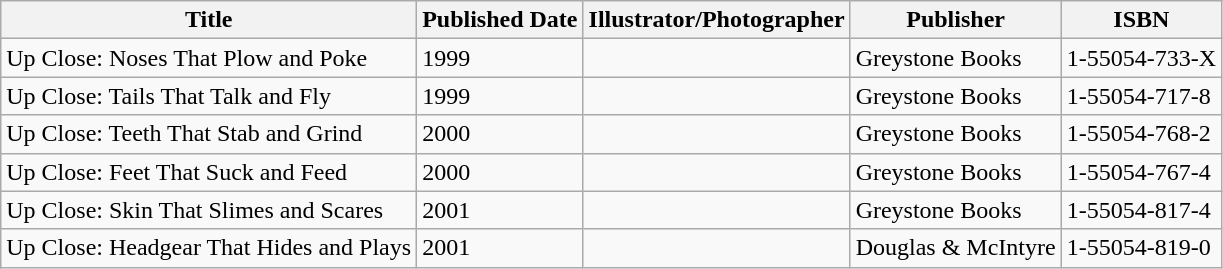<table class="wikitable sortable">
<tr>
<th><strong>Title</strong></th>
<th><strong>Published Date</strong></th>
<th><strong>Illustrator/Photographer</strong></th>
<th><strong>Publisher</strong></th>
<th><strong>ISBN</strong></th>
</tr>
<tr>
<td>Up Close: Noses That Plow and Poke</td>
<td>1999</td>
<td></td>
<td>Greystone Books</td>
<td>1-55054-733-X</td>
</tr>
<tr>
<td>Up Close: Tails That Talk and Fly</td>
<td>1999</td>
<td></td>
<td>Greystone Books</td>
<td>1-55054-717-8</td>
</tr>
<tr>
<td>Up Close: Teeth That Stab and Grind</td>
<td>2000</td>
<td></td>
<td>Greystone Books</td>
<td>1-55054-768-2</td>
</tr>
<tr>
<td>Up Close: Feet That Suck and Feed</td>
<td>2000</td>
<td></td>
<td>Greystone Books</td>
<td>1-55054-767-4</td>
</tr>
<tr>
<td>Up Close: Skin That Slimes and Scares</td>
<td>2001</td>
<td></td>
<td>Greystone Books</td>
<td>1-55054-817-4</td>
</tr>
<tr>
<td>Up Close: Headgear That Hides and Plays</td>
<td>2001</td>
<td></td>
<td>Douglas & McIntyre</td>
<td>1-55054-819-0</td>
</tr>
</table>
